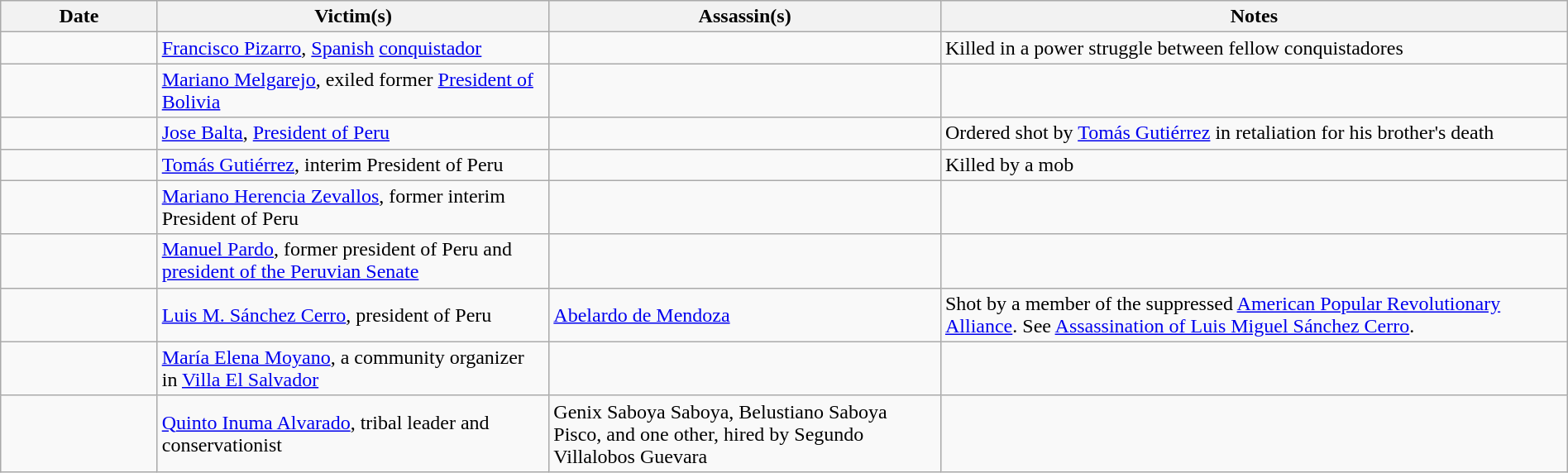<table class="wikitable sortable sticky-header" style="width:100%">
<tr>
<th style="width:10%">Date</th>
<th style="width:25%">Victim(s)</th>
<th style="width:25%">Assassin(s)</th>
<th style="width:40%">Notes</th>
</tr>
<tr>
<td></td>
<td><a href='#'>Francisco Pizarro</a>, <a href='#'>Spanish</a> <a href='#'>conquistador</a></td>
<td></td>
<td>Killed in a power struggle between fellow conquistadores</td>
</tr>
<tr>
<td></td>
<td><a href='#'>Mariano Melgarejo</a>, exiled former <a href='#'>President of Bolivia</a></td>
<td></td>
<td></td>
</tr>
<tr>
<td></td>
<td><a href='#'>Jose Balta</a>, <a href='#'>President of Peru</a></td>
<td></td>
<td>Ordered shot by <a href='#'>Tomás Gutiérrez</a> in retaliation for his brother's death</td>
</tr>
<tr>
<td></td>
<td><a href='#'>Tomás Gutiérrez</a>, interim President of Peru</td>
<td></td>
<td>Killed by a mob</td>
</tr>
<tr>
<td></td>
<td><a href='#'>Mariano Herencia Zevallos</a>, former interim President of Peru</td>
<td></td>
<td></td>
</tr>
<tr>
<td></td>
<td><a href='#'>Manuel Pardo</a>, former president of Peru and <a href='#'>president of the Peruvian Senate</a></td>
<td></td>
<td></td>
</tr>
<tr>
<td></td>
<td><a href='#'>Luis M. Sánchez Cerro</a>, president of Peru</td>
<td><a href='#'>Abelardo de Mendoza</a></td>
<td>Shot by a member of the suppressed <a href='#'>American Popular Revolutionary Alliance</a>. See <a href='#'>Assassination of Luis Miguel Sánchez Cerro</a>.</td>
</tr>
<tr>
<td></td>
<td><a href='#'>María Elena Moyano</a>, a community organizer in <a href='#'>Villa El Salvador</a></td>
<td></td>
<td></td>
</tr>
<tr>
<td></td>
<td><a href='#'>Quinto Inuma Alvarado</a>, tribal leader and conservationist</td>
<td>Genix Saboya Saboya, Belustiano Saboya Pisco, and one other, hired by Segundo Villalobos Guevara</td>
<td></td>
</tr>
</table>
